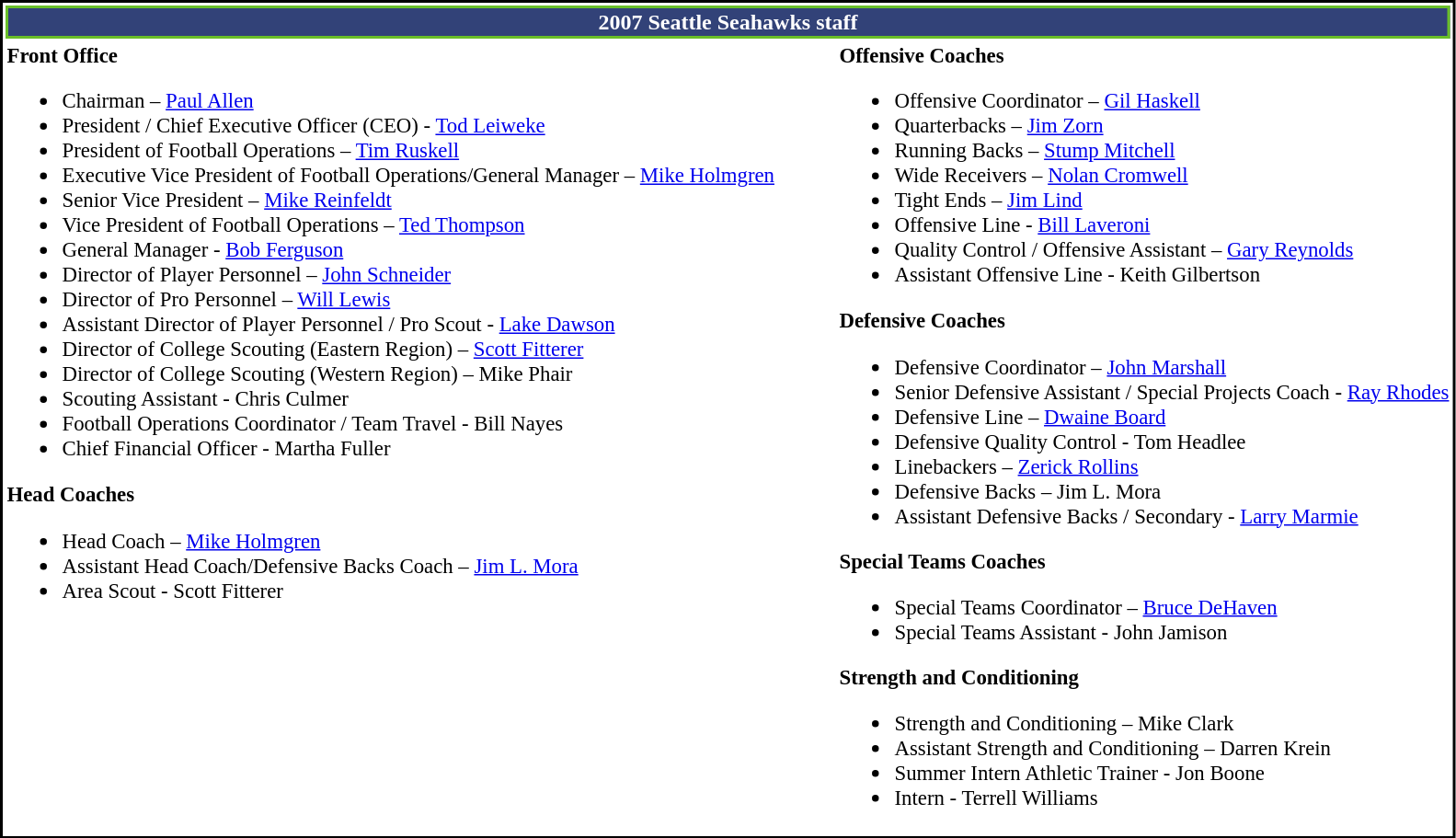<table class="toccolours" style="text-align: left; border: 2px solid black;">
<tr>
<th colspan="7" style= "text-align: center; background: #324278; border: 2px solid #69BE28; color: white;">2007 Seattle Seahawks staff</th>
</tr>
<tr>
<td style="font-size: 95%;" valign="top"><strong>Front Office</strong><br><ul><li>Chairman – <a href='#'>Paul Allen</a></li><li>President / Chief Executive Officer (CEO) - <a href='#'>Tod Leiweke</a></li><li>President of Football Operations – <a href='#'>Tim Ruskell</a></li><li>Executive Vice President of Football Operations/General Manager – <a href='#'>Mike Holmgren</a></li><li>Senior Vice President – <a href='#'>Mike Reinfeldt</a></li><li>Vice President of Football Operations – <a href='#'>Ted Thompson</a></li><li>General Manager - <a href='#'>Bob Ferguson</a></li><li>Director of Player Personnel – <a href='#'>John Schneider</a></li><li>Director of Pro Personnel – <a href='#'>Will Lewis</a></li><li>Assistant Director of Player Personnel / Pro Scout - <a href='#'>Lake Dawson</a></li><li>Director of College Scouting (Eastern Region) – <a href='#'>Scott Fitterer</a></li><li>Director of College Scouting (Western Region) – Mike Phair</li><li>Scouting Assistant - Chris Culmer</li><li>Football Operations Coordinator / Team Travel - Bill Nayes</li><li>Chief Financial Officer - Martha Fuller</li></ul><strong>Head Coaches</strong><ul><li>Head Coach – <a href='#'>Mike Holmgren</a></li><li>Assistant Head Coach/Defensive Backs Coach – <a href='#'>Jim L. Mora</a></li><li>Area Scout - Scott Fitterer</li></ul></td>
<td width="35"> </td>
<td valign="top"></td>
<td style="font-size: 95%;" valign="top"><strong>Offensive Coaches</strong><br><ul><li>Offensive Coordinator – <a href='#'>Gil Haskell</a></li><li>Quarterbacks – <a href='#'>Jim Zorn</a></li><li>Running Backs – <a href='#'>Stump Mitchell</a></li><li>Wide Receivers – <a href='#'>Nolan Cromwell</a></li><li>Tight Ends – <a href='#'>Jim Lind</a></li><li>Offensive Line - <a href='#'>Bill Laveroni</a></li><li>Quality Control / Offensive Assistant – <a href='#'>Gary Reynolds</a></li><li>Assistant Offensive Line - Keith Gilbertson</li></ul><strong>Defensive Coaches</strong><ul><li>Defensive Coordinator – <a href='#'>John Marshall</a></li><li>Senior Defensive Assistant / Special Projects Coach - <a href='#'>Ray Rhodes</a></li><li>Defensive Line – <a href='#'>Dwaine Board</a></li><li>Defensive Quality Control - Tom Headlee</li><li>Linebackers – <a href='#'>Zerick Rollins</a></li><li>Defensive Backs – Jim L. Mora</li><li>Assistant Defensive Backs / Secondary - <a href='#'>Larry Marmie</a></li></ul><strong>Special Teams Coaches</strong><ul><li>Special Teams Coordinator  – <a href='#'>Bruce DeHaven</a></li><li>Special Teams Assistant - John Jamison</li></ul><strong>Strength and Conditioning</strong><ul><li>Strength and Conditioning – Mike Clark</li><li>Assistant Strength and Conditioning – Darren Krein</li><li>Summer Intern Athletic Trainer - Jon Boone</li><li>Intern - Terrell Williams</li></ul></td>
</tr>
</table>
